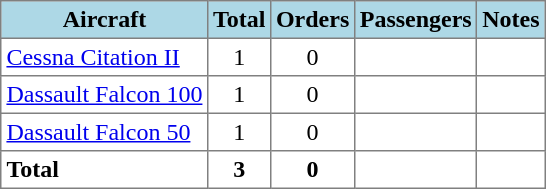<table class="toccolours" border="1" cellpadding="3" style="border-collapse:collapse; margin:1em auto;">
<tr bgcolor=lightblue>
<th>Aircraft</th>
<th>Total</th>
<th>Orders</th>
<th>Passengers</th>
<th>Notes</th>
</tr>
<tr>
<td><a href='#'>Cessna Citation II</a></td>
<td align="center">1</td>
<td align="center">0</td>
<td align="center"></td>
<td></td>
</tr>
<tr>
<td><a href='#'>Dassault Falcon 100</a></td>
<td align="center">1</td>
<td align="center">0</td>
<td align="center"></td>
<td></td>
</tr>
<tr>
<td><a href='#'>Dassault Falcon 50</a></td>
<td align="center">1</td>
<td align="center">0</td>
<td align="center"></td>
<td></td>
</tr>
<tr>
<td><strong>Total</strong></td>
<th>3</th>
<th>0</th>
<th></th>
<th></th>
</tr>
</table>
